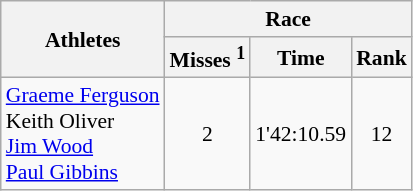<table class="wikitable" border="1" style="font-size:90%">
<tr>
<th rowspan=2>Athletes</th>
<th colspan=3>Race</th>
</tr>
<tr>
<th>Misses <sup>1</sup></th>
<th>Time</th>
<th>Rank</th>
</tr>
<tr>
<td><a href='#'>Graeme Ferguson</a><br>Keith Oliver<br><a href='#'>Jim Wood</a><br><a href='#'>Paul Gibbins</a></td>
<td align=center>2</td>
<td align=center>1'42:10.59</td>
<td align=center>12</td>
</tr>
</table>
